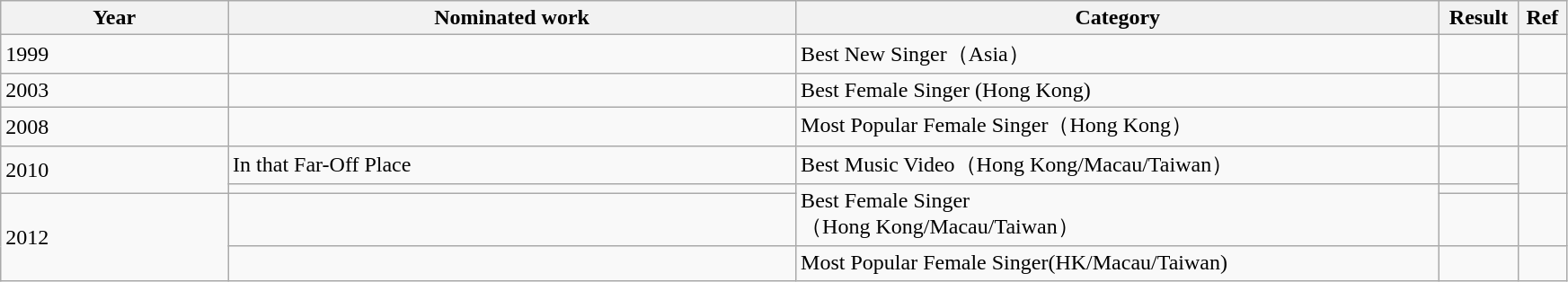<table class="wikitable"  width="92%">
<tr>
<th width="12%">Year</th>
<th width="30%">Nominated work</th>
<th width="34%">Category</th>
<th width="3%">Result</th>
<th width="2%">Ref</th>
</tr>
<tr>
<td>1999</td>
<td></td>
<td>Best New Singer（Asia）</td>
<td></td>
</tr>
<tr>
<td>2003</td>
<td></td>
<td>Best Female Singer (Hong Kong)</td>
<td></td>
<td></td>
</tr>
<tr>
<td>2008</td>
<td></td>
<td>Most Popular Female Singer（Hong Kong）</td>
<td></td>
<td></td>
</tr>
<tr>
<td rowspan=2>2010</td>
<td>In that Far-Off Place</td>
<td>Best Music Video（Hong Kong/Macau/Taiwan）</td>
<td></td>
<td rowspan=2></td>
</tr>
<tr>
<td></td>
<td rowspan=2>Best Female Singer<br>（Hong Kong/Macau/Taiwan）</td>
<td></td>
</tr>
<tr>
<td rowspan=2>2012</td>
<td></td>
<td></td>
<td></td>
</tr>
<tr>
<td></td>
<td>Most Popular Female Singer(HK/Macau/Taiwan)</td>
<td></td>
<td></td>
</tr>
</table>
